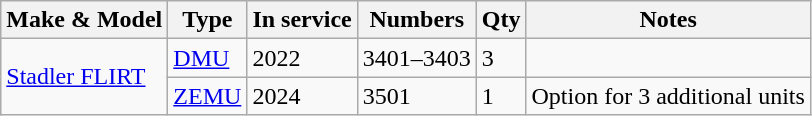<table class="wikitable sortable">
<tr>
<th>Make & Model</th>
<th>Type</th>
<th>In service</th>
<th>Numbers</th>
<th>Qty</th>
<th class="unsortable">Notes</th>
</tr>
<tr>
<td rowspan="2"><a href='#'>Stadler FLIRT</a></td>
<td><a href='#'>DMU</a></td>
<td>2022</td>
<td>3401–3403</td>
<td>3</td>
<td></td>
</tr>
<tr>
<td><a href='#'>ZEMU</a></td>
<td>2024</td>
<td>3501</td>
<td>1</td>
<td>Option for 3 additional units</td>
</tr>
</table>
